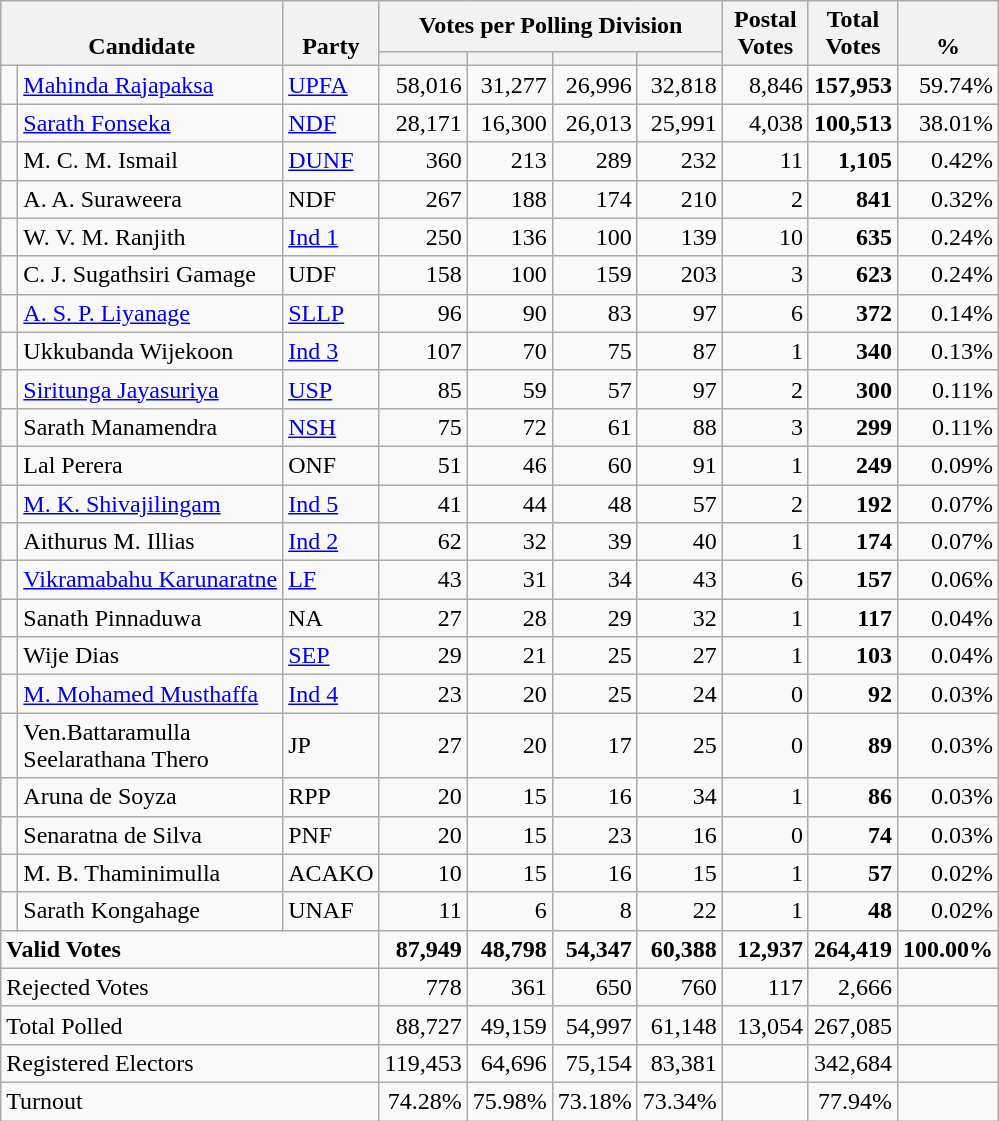<table class="wikitable" border="1" style="text-align:right;">
<tr>
<th align=left valign=bottom rowspan=2 colspan=2 width="180">Candidate</th>
<th align=left valign=bottom rowspan=2 width="40">Party</th>
<th colspan=4>Votes per Polling Division</th>
<th align=center valign=bottom rowspan=2 width="50">Postal<br>Votes</th>
<th align=center valign=bottom rowspan=2 width="50">Total Votes</th>
<th align=center valign=bottom rowspan=2 width="50">%</th>
</tr>
<tr>
<th></th>
<th></th>
<th></th>
<th></th>
</tr>
<tr>
<td bgcolor=> </td>
<td align=left><a href='#'>Mahinda Rajapaksa</a></td>
<td align=left><a href='#'>UPFA</a></td>
<td>58,016</td>
<td>31,277</td>
<td>26,996</td>
<td>32,818</td>
<td>8,846</td>
<td><strong>157,953</strong></td>
<td>59.74%</td>
</tr>
<tr>
<td bgcolor=> </td>
<td align=left><a href='#'>Sarath Fonseka</a></td>
<td align=left><a href='#'>NDF</a></td>
<td>28,171</td>
<td>16,300</td>
<td>26,013</td>
<td>25,991</td>
<td>4,038</td>
<td><strong>100,513</strong></td>
<td>38.01%</td>
</tr>
<tr>
<td bgcolor=> </td>
<td align=left>M. C. M. Ismail</td>
<td align=left><a href='#'>DUNF</a></td>
<td>360</td>
<td>213</td>
<td>289</td>
<td>232</td>
<td>11</td>
<td><strong>1,105</strong></td>
<td>0.42%</td>
</tr>
<tr>
<td bgcolor=> </td>
<td align=left>A. A. Suraweera</td>
<td align=left>NDF</td>
<td>267</td>
<td>188</td>
<td>174</td>
<td>210</td>
<td>2</td>
<td><strong>841</strong></td>
<td>0.32%</td>
</tr>
<tr>
<td bgcolor=> </td>
<td align=left>W. V. M. Ranjith</td>
<td align=left><a href='#'>Ind 1</a></td>
<td>250</td>
<td>136</td>
<td>100</td>
<td>139</td>
<td>10</td>
<td><strong>635</strong></td>
<td>0.24%</td>
</tr>
<tr>
<td bgcolor=> </td>
<td align=left>C. J. Sugathsiri Gamage</td>
<td align=left>UDF</td>
<td>158</td>
<td>100</td>
<td>159</td>
<td>203</td>
<td>3</td>
<td><strong>623</strong></td>
<td>0.24%</td>
</tr>
<tr>
<td bgcolor=> </td>
<td align=left><a href='#'>A. S. P. Liyanage</a></td>
<td align=left><a href='#'>SLLP</a></td>
<td>96</td>
<td>90</td>
<td>83</td>
<td>97</td>
<td>6</td>
<td><strong>372</strong></td>
<td>0.14%</td>
</tr>
<tr>
<td bgcolor=> </td>
<td align=left>Ukkubanda Wijekoon</td>
<td align=left><a href='#'>Ind 3</a></td>
<td>107</td>
<td>70</td>
<td>75</td>
<td>87</td>
<td>1</td>
<td><strong>340</strong></td>
<td>0.13%</td>
</tr>
<tr>
<td bgcolor=> </td>
<td align=left><a href='#'>Siritunga Jayasuriya</a></td>
<td align=left><a href='#'>USP</a></td>
<td>85</td>
<td>59</td>
<td>57</td>
<td>97</td>
<td>2</td>
<td><strong>300</strong></td>
<td>0.11%</td>
</tr>
<tr>
<td bgcolor=> </td>
<td align=left>Sarath Manamendra</td>
<td align=left><a href='#'>NSH</a></td>
<td>75</td>
<td>72</td>
<td>61</td>
<td>88</td>
<td>3</td>
<td><strong>299</strong></td>
<td>0.11%</td>
</tr>
<tr>
<td bgcolor=> </td>
<td align=left>Lal Perera</td>
<td align=left>ONF</td>
<td>51</td>
<td>46</td>
<td>60</td>
<td>91</td>
<td>1</td>
<td><strong>249</strong></td>
<td>0.09%</td>
</tr>
<tr>
<td bgcolor=> </td>
<td align=left><a href='#'>M. K. Shivajilingam</a></td>
<td align=left><a href='#'>Ind 5</a></td>
<td>41</td>
<td>44</td>
<td>48</td>
<td>57</td>
<td>2</td>
<td><strong>192</strong></td>
<td>0.07%</td>
</tr>
<tr>
<td bgcolor=> </td>
<td align=left>Aithurus M. Illias</td>
<td align=left><a href='#'>Ind 2</a></td>
<td>62</td>
<td>32</td>
<td>39</td>
<td>40</td>
<td>1</td>
<td><strong>174</strong></td>
<td>0.07%</td>
</tr>
<tr>
<td bgcolor=> </td>
<td align=left><a href='#'>Vikramabahu Karunaratne</a></td>
<td align=left><a href='#'>LF</a></td>
<td>43</td>
<td>31</td>
<td>34</td>
<td>43</td>
<td>6</td>
<td><strong>157</strong></td>
<td>0.06%</td>
</tr>
<tr>
<td bgcolor=> </td>
<td align=left>Sanath Pinnaduwa</td>
<td align=left>NA</td>
<td>27</td>
<td>28</td>
<td>29</td>
<td>32</td>
<td>1</td>
<td><strong>117</strong></td>
<td>0.04%</td>
</tr>
<tr>
<td bgcolor=> </td>
<td align=left>Wije Dias</td>
<td align=left><a href='#'>SEP</a></td>
<td>29</td>
<td>21</td>
<td>25</td>
<td>27</td>
<td>1</td>
<td><strong>103</strong></td>
<td>0.04%</td>
</tr>
<tr>
<td bgcolor=> </td>
<td align=left><a href='#'>M. Mohamed Musthaffa</a></td>
<td align=left><a href='#'>Ind 4</a></td>
<td>23</td>
<td>20</td>
<td>25</td>
<td>24</td>
<td>0</td>
<td><strong>92</strong></td>
<td>0.03%</td>
</tr>
<tr>
<td bgcolor=> </td>
<td align=left>Ven.Battaramulla<br>Seelarathana Thero</td>
<td align=left>JP</td>
<td>27</td>
<td>20</td>
<td>17</td>
<td>25</td>
<td>0</td>
<td><strong>89</strong></td>
<td>0.03%</td>
</tr>
<tr>
<td bgcolor=> </td>
<td align=left>Aruna de Soyza</td>
<td align=left>RPP</td>
<td>20</td>
<td>15</td>
<td>16</td>
<td>34</td>
<td>1</td>
<td><strong>86</strong></td>
<td>0.03%</td>
</tr>
<tr>
<td bgcolor=> </td>
<td align=left>Senaratna de Silva</td>
<td align=left>PNF</td>
<td>20</td>
<td>15</td>
<td>23</td>
<td>16</td>
<td>0</td>
<td><strong>74</strong></td>
<td>0.03%</td>
</tr>
<tr>
<td bgcolor=> </td>
<td align=left>M. B. Thaminimulla</td>
<td align=left>ACAKO</td>
<td>10</td>
<td>15</td>
<td>16</td>
<td>15</td>
<td>1</td>
<td><strong>57</strong></td>
<td>0.02%</td>
</tr>
<tr>
<td bgcolor=> </td>
<td align=left>Sarath Kongahage</td>
<td align=left>UNAF</td>
<td>11</td>
<td>6</td>
<td>8</td>
<td>22</td>
<td>1</td>
<td><strong>48</strong></td>
<td>0.02%</td>
</tr>
<tr>
<td align=left colspan=3><strong>Valid Votes</strong></td>
<td><strong>87,949</strong></td>
<td><strong>48,798</strong></td>
<td><strong>54,347</strong></td>
<td><strong>60,388</strong></td>
<td><strong>12,937</strong></td>
<td><strong>264,419</strong></td>
<td><strong>100.00%</strong></td>
</tr>
<tr>
<td align=left colspan=3>Rejected Votes</td>
<td>778</td>
<td>361</td>
<td>650</td>
<td>760</td>
<td>117</td>
<td>2,666</td>
<td></td>
</tr>
<tr>
<td align=left colspan=3>Total Polled</td>
<td>88,727</td>
<td>49,159</td>
<td>54,997</td>
<td>61,148</td>
<td>13,054</td>
<td>267,085</td>
<td></td>
</tr>
<tr>
<td align=left colspan=3>Registered Electors</td>
<td>119,453</td>
<td>64,696</td>
<td>75,154</td>
<td>83,381</td>
<td></td>
<td>342,684</td>
<td></td>
</tr>
<tr>
<td align=left colspan=3>Turnout</td>
<td>74.28%</td>
<td>75.98%</td>
<td>73.18%</td>
<td>73.34%</td>
<td></td>
<td>77.94%</td>
<td></td>
</tr>
</table>
